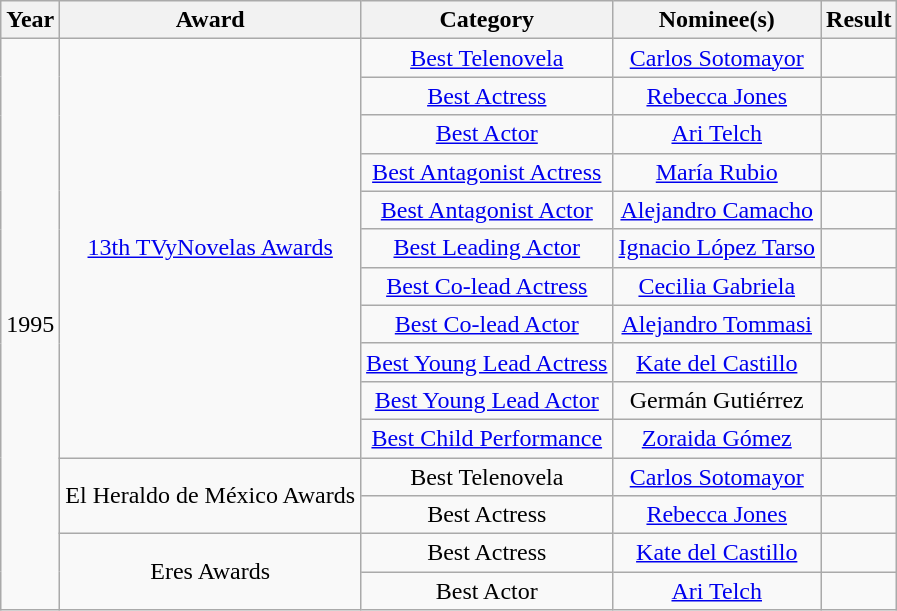<table class="wikitable plainrowheaders" style="text-align:center;">
<tr>
<th>Year</th>
<th>Award</th>
<th>Category</th>
<th>Nominee(s)</th>
<th>Result</th>
</tr>
<tr>
<td rowspan=15>1995</td>
<td rowspan=11><a href='#'>13th TVyNovelas Awards</a></td>
<td><a href='#'>Best Telenovela</a></td>
<td><a href='#'>Carlos Sotomayor</a></td>
<td></td>
</tr>
<tr>
<td><a href='#'>Best Actress</a></td>
<td><a href='#'>Rebecca Jones</a></td>
<td></td>
</tr>
<tr>
<td><a href='#'>Best Actor</a></td>
<td><a href='#'>Ari Telch</a></td>
<td></td>
</tr>
<tr>
<td><a href='#'>Best Antagonist Actress</a></td>
<td><a href='#'>María Rubio</a></td>
<td></td>
</tr>
<tr>
<td><a href='#'>Best Antagonist Actor</a></td>
<td><a href='#'>Alejandro Camacho</a></td>
<td></td>
</tr>
<tr>
<td><a href='#'>Best Leading Actor</a></td>
<td><a href='#'>Ignacio López Tarso</a></td>
<td></td>
</tr>
<tr>
<td><a href='#'>Best Co-lead Actress</a></td>
<td><a href='#'>Cecilia Gabriela</a></td>
<td></td>
</tr>
<tr>
<td><a href='#'>Best Co-lead Actor</a></td>
<td><a href='#'>Alejandro Tommasi</a></td>
<td></td>
</tr>
<tr>
<td><a href='#'>Best Young Lead Actress</a></td>
<td><a href='#'>Kate del Castillo</a></td>
<td></td>
</tr>
<tr>
<td><a href='#'>Best Young Lead Actor</a></td>
<td>Germán Gutiérrez</td>
<td></td>
</tr>
<tr>
<td><a href='#'>Best Child Performance</a></td>
<td><a href='#'>Zoraida Gómez</a></td>
<td></td>
</tr>
<tr>
<td rowspan=2>El Heraldo de México Awards</td>
<td>Best Telenovela</td>
<td><a href='#'>Carlos Sotomayor</a></td>
<td></td>
</tr>
<tr>
<td>Best Actress</td>
<td><a href='#'>Rebecca Jones</a></td>
<td></td>
</tr>
<tr>
<td rowspan=2>Eres Awards</td>
<td>Best Actress</td>
<td><a href='#'>Kate del Castillo</a></td>
<td></td>
</tr>
<tr>
<td>Best Actor</td>
<td><a href='#'>Ari Telch</a></td>
<td></td>
</tr>
</table>
